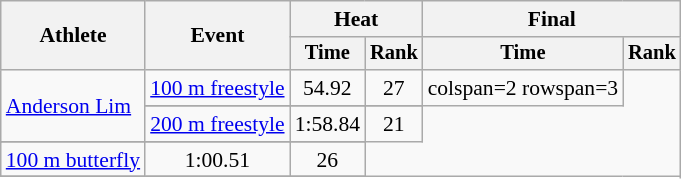<table class=wikitable style="font-size:90%">
<tr>
<th rowspan="2">Athlete</th>
<th rowspan="2">Event</th>
<th colspan="2">Heat</th>
<th colspan="2">Final</th>
</tr>
<tr style="font-size:95%">
<th>Time</th>
<th>Rank</th>
<th>Time</th>
<th>Rank</th>
</tr>
<tr align=center>
<td align=left rowspan=3><a href='#'>Anderson Lim</a></td>
<td align=left><a href='#'>100 m freestyle</a></td>
<td>54.92</td>
<td>27</td>
<td>colspan=2 rowspan=3 </td>
</tr>
<tr>
</tr>
<tr align=center>
<td align=left><a href='#'>200 m freestyle</a></td>
<td>1:58.84</td>
<td>21</td>
</tr>
<tr>
</tr>
<tr align=center>
<td align=left><a href='#'>100 m butterfly</a></td>
<td>1:00.51</td>
<td>26</td>
</tr>
<tr>
</tr>
</table>
